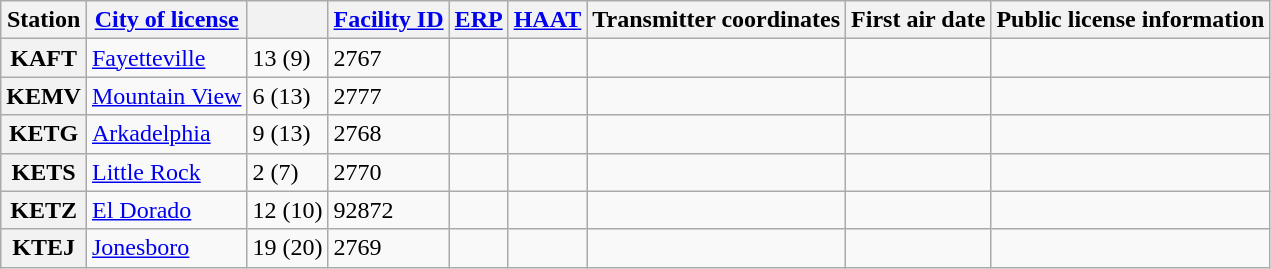<table class="sortable wikitable">
<tr>
<th scope = "col">Station</th>
<th scope = "col"><a href='#'>City of license</a></th>
<th scope = "col"></th>
<th scope = "col"><a href='#'>Facility ID</a></th>
<th scope = "col"><a href='#'>ERP</a></th>
<th scope = "col"><a href='#'>HAAT</a></th>
<th scope = "col">Transmitter coordinates</th>
<th scope = "col">First air date</th>
<th scope = "col">Public license information</th>
</tr>
<tr>
<th scope="row">KAFT</th>
<td><a href='#'>Fayetteville</a></td>
<td>13 (9)</td>
<td>2767</td>
<td></td>
<td></td>
<td></td>
<td></td>
<td></td>
</tr>
<tr>
<th scope="row">KEMV</th>
<td><a href='#'>Mountain View</a></td>
<td>6 (13)</td>
<td>2777</td>
<td></td>
<td></td>
<td></td>
<td></td>
<td></td>
</tr>
<tr>
<th scope="row">KETG</th>
<td><a href='#'>Arkadelphia</a></td>
<td>9 (13)</td>
<td>2768</td>
<td></td>
<td></td>
<td></td>
<td></td>
<td></td>
</tr>
<tr>
<th scope="row">KETS</th>
<td><a href='#'>Little Rock</a></td>
<td>2 (7)</td>
<td>2770</td>
<td></td>
<td></td>
<td></td>
<td></td>
<td></td>
</tr>
<tr>
<th scope="row">KETZ</th>
<td><a href='#'>El Dorado</a></td>
<td>12 (10)</td>
<td>92872</td>
<td></td>
<td></td>
<td></td>
<td></td>
<td></td>
</tr>
<tr>
<th scope="row">KTEJ</th>
<td><a href='#'>Jonesboro</a></td>
<td>19 (20)</td>
<td>2769</td>
<td></td>
<td></td>
<td></td>
<td></td>
<td></td>
</tr>
</table>
